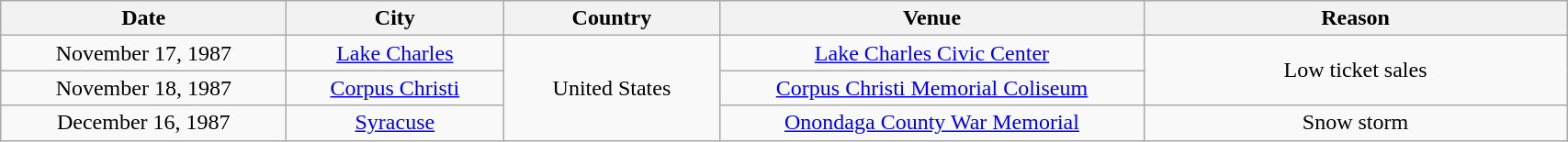<table class="wikitable" style="text-align:center;">
<tr>
<th width="200">Date</th>
<th width="150">City</th>
<th width="150">Country</th>
<th width="300">Venue</th>
<th width="300">Reason</th>
</tr>
<tr>
<td>November 17, 1987</td>
<td><a href='#'>Lake Charles</a></td>
<td rowspan="3">United States</td>
<td><a href='#'>Lake Charles Civic Center</a></td>
<td rowspan="2">Low ticket sales</td>
</tr>
<tr>
<td>November 18, 1987</td>
<td><a href='#'>Corpus Christi</a></td>
<td><a href='#'>Corpus Christi Memorial Coliseum</a></td>
</tr>
<tr>
<td>December 16, 1987</td>
<td><a href='#'>Syracuse</a></td>
<td><a href='#'>Onondaga County War Memorial</a></td>
<td>Snow storm</td>
</tr>
</table>
